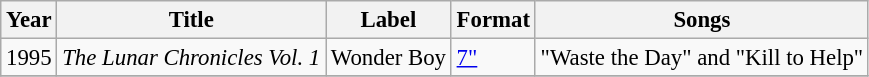<table class="wikitable" style="font-size: 95%;">
<tr>
<th>Year</th>
<th>Title</th>
<th>Label</th>
<th>Format</th>
<th>Songs</th>
</tr>
<tr>
<td>1995</td>
<td><em>The Lunar Chronicles Vol. 1</em></td>
<td>Wonder Boy</td>
<td><a href='#'>7"</a></td>
<td>"Waste the Day" and "Kill to Help"</td>
</tr>
<tr>
</tr>
</table>
